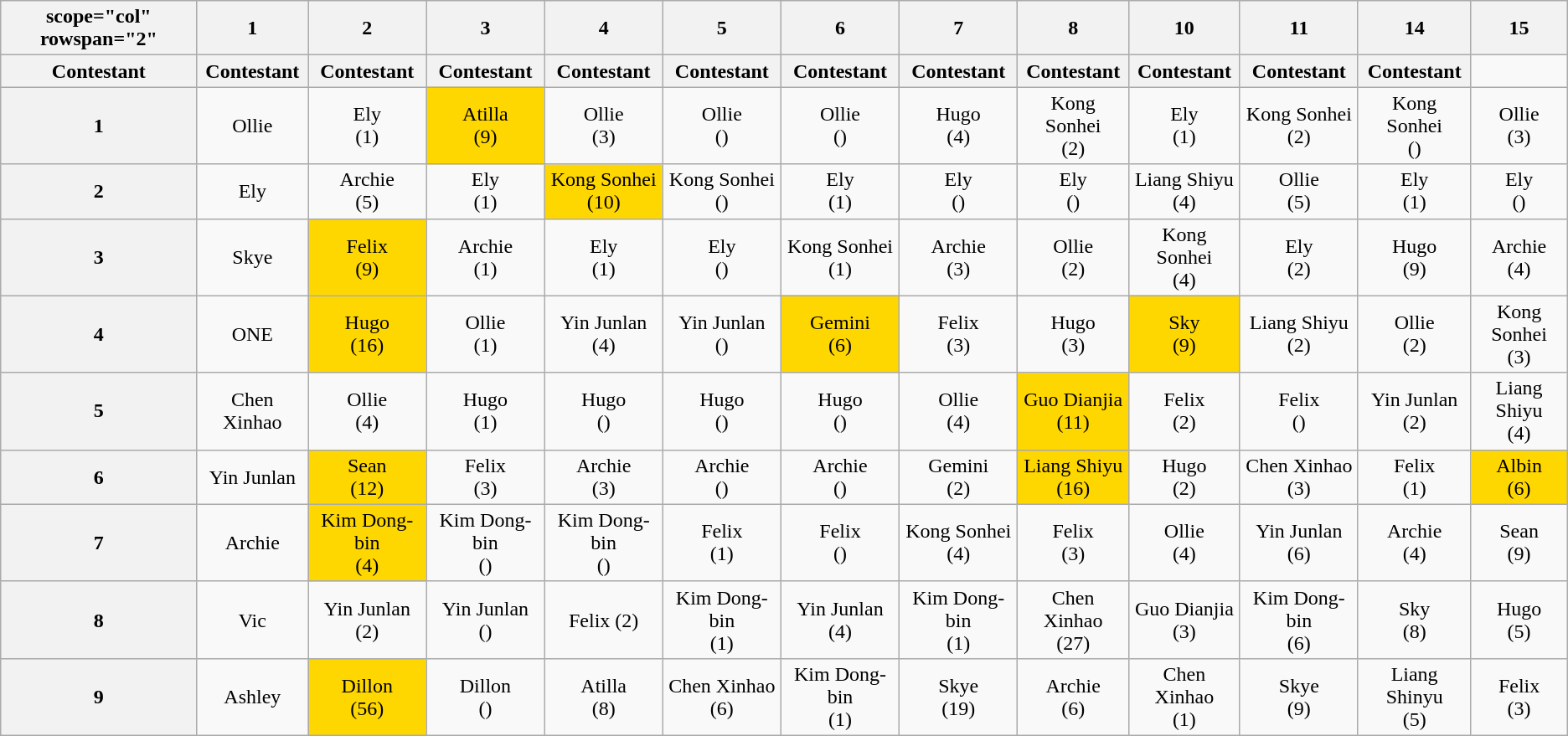<table class="wikitable sortable" style="text-align:center">
<tr>
<th>scope="col" rowspan="2" </th>
<th scope="col" colspan="1" class="unsortable">1</th>
<th scope="col" colspan="1" class="unsortable">2</th>
<th scope="col" colspan="1" class="unsortable">3</th>
<th scope="col" colspan="1" class="unsortable">4</th>
<th scope="col" colspan="1" class="unsortable">5</th>
<th scope="col" colspan="1" class="unsortable">6</th>
<th scope="col" colspan="1" class="unsortable">7</th>
<th scope="col" colspan="1" class="unsortable">8</th>
<th scope="col" colspan="1" class="unsortable">10</th>
<th scope="col" colspan="1" class="unsortable">11</th>
<th scope="col" colspan="1" class="unsortable">14</th>
<th scope="col" colspan="1" class="unsortable">15</th>
</tr>
<tr>
<th>Contestant</th>
<th>Contestant</th>
<th>Contestant</th>
<th>Contestant</th>
<th>Contestant</th>
<th>Contestant</th>
<th>Contestant</th>
<th>Contestant</th>
<th>Contestant</th>
<th>Contestant</th>
<th>Contestant</th>
<th>Contestant</th>
</tr>
<tr>
<th scope="row">1</th>
<td>Ollie</td>
<td>Ely <br>(1)</td>
<td style="background:#FFD700;">Atilla <br>(9)</td>
<td>Ollie <br>(3)</td>
<td>Ollie <br>()</td>
<td>Ollie <br>()</td>
<td>Hugo <br>(4)</td>
<td>Kong Sonhei <br> (2)</td>
<td>Ely <br>(1)</td>
<td>Kong Sonhei <br>(2)</td>
<td>Kong Sonhei <br>()</td>
<td>Ollie <br>(3)</td>
</tr>
<tr>
<th scope="row">2</th>
<td>Ely</td>
<td>Archie <br>(5)</td>
<td>Ely <br>(1)</td>
<td style="background:#FFD700;">Kong Sonhei <br>(10)</td>
<td>Kong Sonhei <br>()</td>
<td>Ely <br>(1)</td>
<td>Ely <br>()</td>
<td>Ely <br>()</td>
<td>Liang Shiyu <br>(4)</td>
<td>Ollie <br>(5)</td>
<td>Ely <br>(1)</td>
<td>Ely <br>()</td>
</tr>
<tr>
<th scope="row">3</th>
<td>Skye</td>
<td style="background:#FFD700;">Felix <br>(9)</td>
<td>Archie <br>(1)</td>
<td>Ely <br>(1)</td>
<td>Ely <br>()</td>
<td>Kong Sonhei <br>(1)</td>
<td>Archie <br>(3)</td>
<td>Ollie <br>(2)</td>
<td>Kong Sonhei <br>(4)</td>
<td>Ely <br>(2)</td>
<td>Hugo <br>(9)</td>
<td>Archie <br>(4)</td>
</tr>
<tr>
<th scope="row">4</th>
<td>ONE</td>
<td style="background:#FFD700;">Hugo <br>(16)</td>
<td>Ollie <br>(1)</td>
<td>Yin Junlan <br>(4)</td>
<td>Yin Junlan <br>()</td>
<td style="background:#FFD700;">Gemini <br>(6)</td>
<td>Felix <br>(3)</td>
<td>Hugo <br>(3)</td>
<td style="background:#FFD700;">Sky <br>(9)</td>
<td>Liang Shiyu <br>(2)</td>
<td>Ollie <br>(2)</td>
<td>Kong Sonhei <br>(3)</td>
</tr>
<tr>
<th scope="row">5</th>
<td>Chen Xinhao</td>
<td>Ollie <br>(4)</td>
<td>Hugo <br>(1)</td>
<td>Hugo <br>()</td>
<td>Hugo <br>()</td>
<td>Hugo <br>()</td>
<td>Ollie <br>(4)</td>
<td style="background:#FFD700;">Guo Dianjia <br>(11)</td>
<td>Felix <br>(2)</td>
<td>Felix <br>()</td>
<td>Yin Junlan <br>(2)</td>
<td>Liang Shiyu <br>(4)</td>
</tr>
<tr>
<th scope="row">6</th>
<td>Yin Junlan</td>
<td style="background:#FFD700;">Sean <br>(12)</td>
<td>Felix <br>(3)</td>
<td>Archie <br>(3)</td>
<td>Archie <br>()</td>
<td>Archie <br>()</td>
<td>Gemini <br>(2)</td>
<td style="background:#FFD700;">Liang Shiyu <br>(16)</td>
<td>Hugo <br>(2)</td>
<td>Chen Xinhao <br>(3)</td>
<td>Felix <br>(1)</td>
<td style="background:#FFD700;">Albin <br>(6)</td>
</tr>
<tr>
<th scope="row">7</th>
<td>Archie</td>
<td style="background:#FFD700;">Kim Dong-bin <br>(4)</td>
<td>Kim Dong-bin <br>()</td>
<td>Kim Dong-bin <br>()</td>
<td>Felix <br>(1)</td>
<td>Felix <br>()</td>
<td>Kong Sonhei <br>(4)</td>
<td>Felix <br>(3)</td>
<td>Ollie <br>(4)</td>
<td>Yin Junlan <br>(6)</td>
<td>Archie <br>(4)</td>
<td>Sean <br>(9)</td>
</tr>
<tr>
<th scope="row">8</th>
<td>Vic</td>
<td>Yin Junlan <br>(2)</td>
<td>Yin Junlan <br>()</td>
<td>Felix (2)</td>
<td>Kim Dong-bin <br>(1)</td>
<td>Yin Junlan <br>(4)</td>
<td>Kim Dong-bin <br>(1)</td>
<td>Chen Xinhao <br>(27)</td>
<td>Guo Dianjia <br>(3)</td>
<td>Kim Dong-bin <br>(6)</td>
<td>Sky <br>(8)</td>
<td>Hugo <br>(5)</td>
</tr>
<tr>
<th scope="row">9</th>
<td>Ashley</td>
<td style="background:#FFD700;">Dillon <br>(56)</td>
<td>Dillon <br>()</td>
<td>Atilla <br>(8)</td>
<td>Chen Xinhao <br>(6)</td>
<td>Kim Dong-bin <br>(1)</td>
<td>Skye <br>(19)</td>
<td>Archie <br>(6)</td>
<td>Chen Xinhao <br>(1)</td>
<td>Skye <br>(9)</td>
<td>Liang Shinyu <br>(5)</td>
<td>Felix <br>(3)</td>
</tr>
</table>
